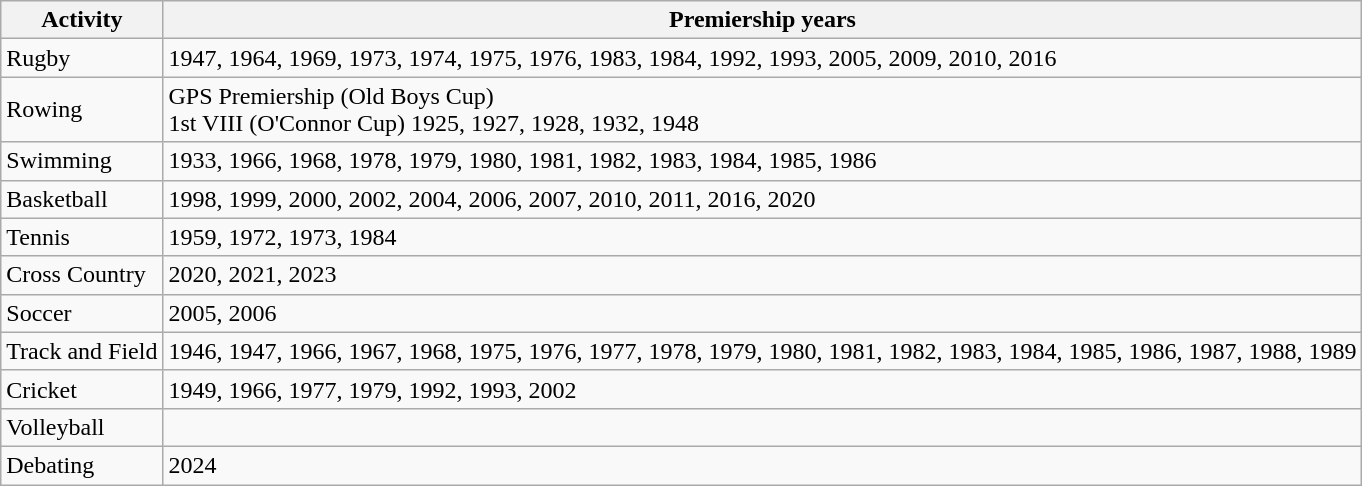<table class="wikitable">
<tr>
<th>Activity</th>
<th>Premiership years</th>
</tr>
<tr>
<td>Rugby</td>
<td>1947, 1964, 1969, 1973, 1974, 1975, 1976, 1983, 1984, 1992, 1993, 2005, 2009, 2010, 2016</td>
</tr>
<tr>
<td>Rowing</td>
<td>GPS Premiership (Old Boys Cup)<br>1st VIII (O'Connor Cup) 1925, 1927, 1928, 1932, 1948</td>
</tr>
<tr>
<td>Swimming</td>
<td>1933, 1966, 1968, 1978, 1979, 1980, 1981, 1982, 1983, 1984, 1985, 1986</td>
</tr>
<tr>
<td>Basketball</td>
<td>1998, 1999, 2000, 2002, 2004, 2006, 2007, 2010, 2011, 2016, 2020</td>
</tr>
<tr>
<td>Tennis</td>
<td>1959, 1972, 1973, 1984</td>
</tr>
<tr>
<td>Cross Country</td>
<td>2020, 2021, 2023</td>
</tr>
<tr>
<td>Soccer</td>
<td>2005, 2006</td>
</tr>
<tr>
<td>Track and Field</td>
<td>1946, 1947, 1966, 1967, 1968, 1975, 1976, 1977, 1978, 1979, 1980, 1981, 1982, 1983, 1984, 1985, 1986, 1987, 1988, 1989</td>
</tr>
<tr>
<td>Cricket</td>
<td>1949, 1966, 1977, 1979, 1992, 1993, 2002</td>
</tr>
<tr>
<td>Volleyball</td>
<td></td>
</tr>
<tr>
<td>Debating</td>
<td>2024</td>
</tr>
</table>
